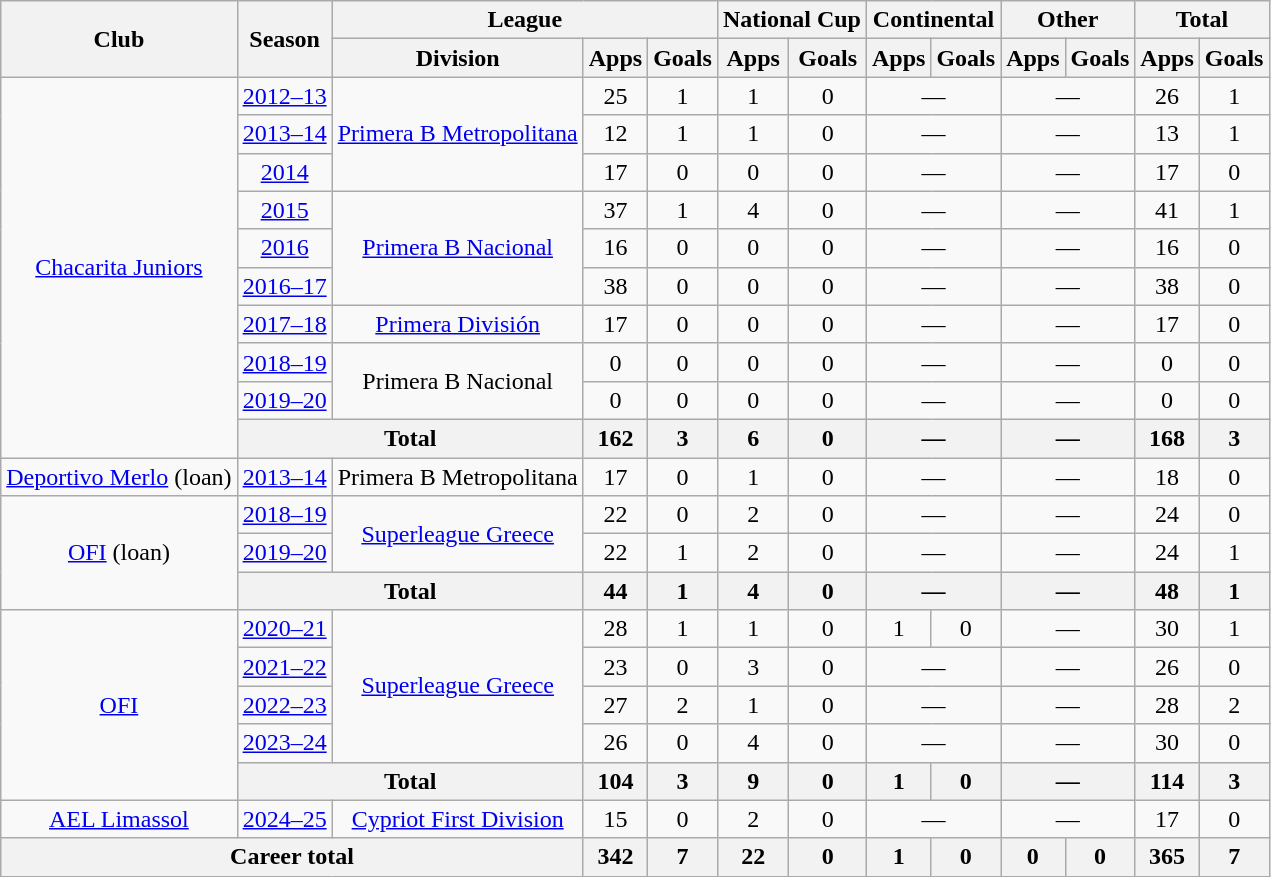<table class="wikitable" style="text-align:center">
<tr>
<th rowspan="2">Club</th>
<th rowspan="2">Season</th>
<th colspan="3">League</th>
<th colspan="2">National Cup</th>
<th colspan="2">Continental</th>
<th colspan="2">Other</th>
<th colspan="2">Total</th>
</tr>
<tr>
<th>Division</th>
<th>Apps</th>
<th>Goals</th>
<th>Apps</th>
<th>Goals</th>
<th>Apps</th>
<th>Goals</th>
<th>Apps</th>
<th>Goals</th>
<th>Apps</th>
<th>Goals</th>
</tr>
<tr>
<td rowspan="10"><a href='#'>Chacarita Juniors</a></td>
<td><a href='#'>2012–13</a></td>
<td rowspan="3"><a href='#'>Primera B Metropolitana</a></td>
<td>25</td>
<td>1</td>
<td>1</td>
<td>0</td>
<td colspan="2">—</td>
<td colspan="2">—</td>
<td>26</td>
<td>1</td>
</tr>
<tr>
<td><a href='#'>2013–14</a></td>
<td>12</td>
<td>1</td>
<td>1</td>
<td>0</td>
<td colspan="2">—</td>
<td colspan="2">—</td>
<td>13</td>
<td>1</td>
</tr>
<tr>
<td><a href='#'>2014</a></td>
<td>17</td>
<td>0</td>
<td>0</td>
<td>0</td>
<td colspan="2">—</td>
<td colspan="2">—</td>
<td>17</td>
<td>0</td>
</tr>
<tr>
<td><a href='#'>2015</a></td>
<td rowspan="3"><a href='#'>Primera B Nacional</a></td>
<td>37</td>
<td>1</td>
<td>4</td>
<td>0</td>
<td colspan="2">—</td>
<td colspan="2">—</td>
<td>41</td>
<td>1</td>
</tr>
<tr>
<td><a href='#'>2016</a></td>
<td>16</td>
<td>0</td>
<td>0</td>
<td>0</td>
<td colspan="2">—</td>
<td colspan="2">—</td>
<td>16</td>
<td>0</td>
</tr>
<tr>
<td><a href='#'>2016–17</a></td>
<td>38</td>
<td>0</td>
<td>0</td>
<td>0</td>
<td colspan="2">—</td>
<td colspan="2">—</td>
<td>38</td>
<td>0</td>
</tr>
<tr>
<td><a href='#'>2017–18</a></td>
<td rowspan="1"><a href='#'>Primera División</a></td>
<td>17</td>
<td>0</td>
<td>0</td>
<td>0</td>
<td colspan="2">—</td>
<td colspan="2">—</td>
<td>17</td>
<td>0</td>
</tr>
<tr>
<td><a href='#'>2018–19</a></td>
<td rowspan="2">Primera B Nacional</td>
<td>0</td>
<td>0</td>
<td>0</td>
<td>0</td>
<td colspan="2">—</td>
<td colspan="2">—</td>
<td>0</td>
<td>0</td>
</tr>
<tr>
<td><a href='#'>2019–20</a></td>
<td>0</td>
<td>0</td>
<td>0</td>
<td>0</td>
<td colspan="2">—</td>
<td colspan="2">—</td>
<td>0</td>
<td>0</td>
</tr>
<tr>
<th colspan="2">Total</th>
<th>162</th>
<th>3</th>
<th>6</th>
<th>0</th>
<th colspan="2">—</th>
<th colspan="2">—</th>
<th>168</th>
<th>3</th>
</tr>
<tr>
<td><a href='#'>Deportivo Merlo</a> (loan)</td>
<td><a href='#'>2013–14</a></td>
<td>Primera B Metropolitana</td>
<td>17</td>
<td>0</td>
<td>1</td>
<td>0</td>
<td colspan="2">—</td>
<td colspan="2">—</td>
<td>18</td>
<td>0</td>
</tr>
<tr>
<td rowspan="3"><a href='#'>OFI</a> (loan)</td>
<td><a href='#'>2018–19</a></td>
<td rowspan="2"><a href='#'>Superleague Greece</a></td>
<td>22</td>
<td>0</td>
<td>2</td>
<td>0</td>
<td colspan="2">—</td>
<td colspan="2">—</td>
<td>24</td>
<td>0</td>
</tr>
<tr>
<td><a href='#'>2019–20</a></td>
<td>22</td>
<td>1</td>
<td>2</td>
<td>0</td>
<td colspan="2">—</td>
<td colspan="2">—</td>
<td>24</td>
<td>1</td>
</tr>
<tr>
<th colspan="2">Total</th>
<th>44</th>
<th>1</th>
<th>4</th>
<th>0</th>
<th colspan="2">—</th>
<th colspan="2">—</th>
<th>48</th>
<th>1</th>
</tr>
<tr>
<td rowspan="5"><a href='#'>OFI</a></td>
<td><a href='#'>2020–21</a></td>
<td rowspan="4"><a href='#'>Superleague Greece</a></td>
<td>28</td>
<td>1</td>
<td>1</td>
<td>0</td>
<td>1</td>
<td>0</td>
<td colspan="2">—</td>
<td>30</td>
<td>1</td>
</tr>
<tr>
<td><a href='#'>2021–22</a></td>
<td>23</td>
<td>0</td>
<td>3</td>
<td>0</td>
<td colspan="2">—</td>
<td colspan="2">—</td>
<td>26</td>
<td>0</td>
</tr>
<tr>
<td><a href='#'>2022–23</a></td>
<td>27</td>
<td>2</td>
<td>1</td>
<td>0</td>
<td colspan="2">—</td>
<td colspan="2">—</td>
<td>28</td>
<td>2</td>
</tr>
<tr>
<td><a href='#'>2023–24</a></td>
<td>26</td>
<td>0</td>
<td>4</td>
<td>0</td>
<td colspan="2">—</td>
<td colspan="2">—</td>
<td>30</td>
<td>0</td>
</tr>
<tr>
<th colspan="2">Total</th>
<th>104</th>
<th>3</th>
<th>9</th>
<th>0</th>
<th>1</th>
<th>0</th>
<th colspan="2">—</th>
<th>114</th>
<th>3</th>
</tr>
<tr>
<td><a href='#'>AEL Limassol</a></td>
<td><a href='#'>2024–25</a></td>
<td><a href='#'>Cypriot First Division</a></td>
<td>15</td>
<td>0</td>
<td>2</td>
<td>0</td>
<td colspan="2">—</td>
<td colspan="2">—</td>
<td>17</td>
<td>0</td>
</tr>
<tr>
<th colspan="3">Career total</th>
<th>342</th>
<th>7</th>
<th>22</th>
<th>0</th>
<th>1</th>
<th>0</th>
<th>0</th>
<th>0</th>
<th>365</th>
<th>7</th>
</tr>
</table>
